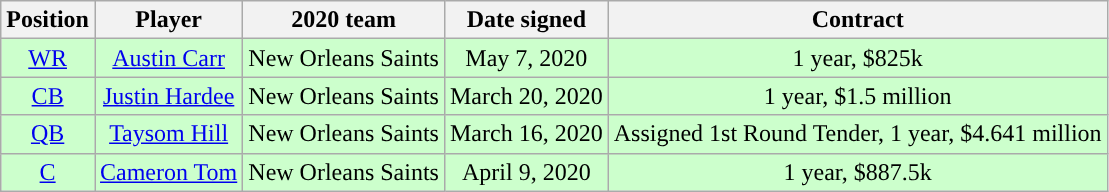<table class="wikitable" style="text-align:center">
<tr>
<th>Position</th>
<th>Player</th>
<th>2020 team</th>
<th>Date signed</th>
<th>Contract</th>
</tr>
<tr style="background:#cfc">
<td><a href='#'>WR</a></td>
<td><a href='#'>Austin Carr</a></td>
<td>New Orleans Saints</td>
<td>May 7, 2020</td>
<td>1 year, $825k</td>
</tr>
<tr style="background:#cfc">
<td><a href='#'>CB</a></td>
<td><a href='#'>Justin Hardee</a></td>
<td>New Orleans Saints</td>
<td>March 20, 2020</td>
<td>1 year, $1.5 million</td>
</tr>
<tr style="background:#cfc">
<td><a href='#'>QB</a></td>
<td><a href='#'>Taysom Hill</a></td>
<td>New Orleans Saints</td>
<td>March 16, 2020</td>
<td>Assigned 1st Round Tender, 1 year, $4.641 million</td>
</tr>
<tr style="background:#cfc">
<td><a href='#'>C</a></td>
<td><a href='#'>Cameron Tom</a></td>
<td>New Orleans Saints</td>
<td>April 9, 2020</td>
<td>1 year, $887.5k</td>
</tr>
</table>
